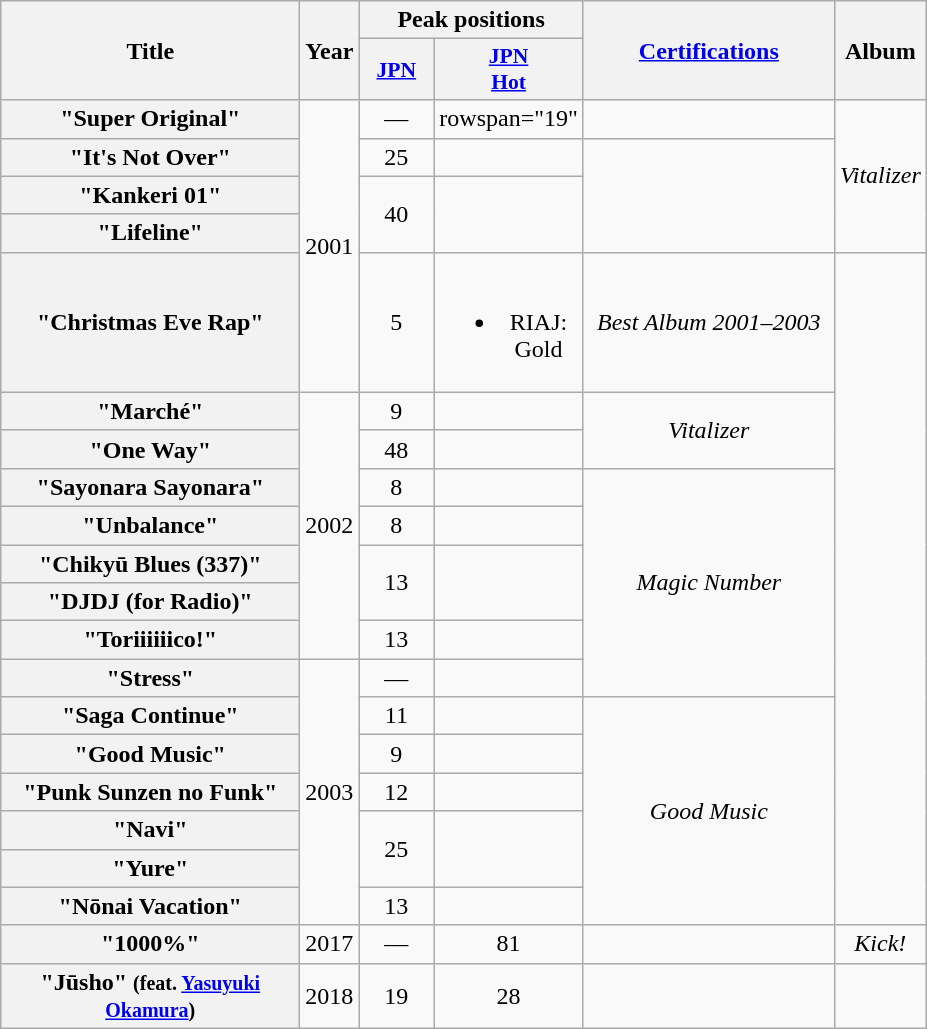<table class="wikitable plainrowheaders" style="text-align:center;" border="1">
<tr>
<th scope="col" rowspan="2" style="width:12em;">Title</th>
<th scope="col" rowspan="2">Year</th>
<th scope="col" colspan="2">Peak positions</th>
<th scope="col" rowspan="2" style="width:10em;"><a href='#'>Certifications</a></th>
<th scope="col" rowspan="2">Album</th>
</tr>
<tr>
<th scope="col" style="width:3em;font-size:90%;"><a href='#'>JPN</a><br></th>
<th scope="col" style="width:3em;font-size:90%;"><a href='#'>JPN<br>Hot</a><br></th>
</tr>
<tr>
<th scope="row">"Super Original"</th>
<td rowspan="5">2001</td>
<td>—</td>
<td>rowspan="19" </td>
<td></td>
<td rowspan="4"><em>Vitalizer</em></td>
</tr>
<tr>
<th scope="row">"It's Not Over"</th>
<td>25</td>
<td></td>
</tr>
<tr>
<th scope="row">"Kankeri 01"</th>
<td rowspan="2">40</td>
<td rowspan="2"></td>
</tr>
<tr>
<th scope="row">"Lifeline"</th>
</tr>
<tr>
<th scope="row">"Christmas Eve Rap"</th>
<td>5</td>
<td><br><ul><li>RIAJ: Gold</li></ul></td>
<td><em>Best Album 2001–2003</em></td>
</tr>
<tr>
<th scope="row">"Marché"</th>
<td rowspan="7">2002</td>
<td>9</td>
<td></td>
<td rowspan="2"><em>Vitalizer</em></td>
</tr>
<tr>
<th scope="row">"One Way"</th>
<td>48</td>
<td></td>
</tr>
<tr>
<th scope="row">"Sayonara Sayonara"</th>
<td>8</td>
<td></td>
<td rowspan="6"><em>Magic Number</em></td>
</tr>
<tr>
<th scope="row">"Unbalance"</th>
<td>8</td>
<td></td>
</tr>
<tr>
<th scope="row">"Chikyū Blues (337)"</th>
<td rowspan="2">13</td>
<td rowspan="2"></td>
</tr>
<tr>
<th scope="row">"DJDJ (for Radio)"</th>
</tr>
<tr>
<th scope="row">"Toriiiiiico!"</th>
<td>13</td>
<td></td>
</tr>
<tr>
<th scope="row">"Stress"</th>
<td rowspan="7">2003</td>
<td>—</td>
<td></td>
</tr>
<tr>
<th scope="row">"Saga Continue"</th>
<td>11</td>
<td></td>
<td rowspan="6"><em>Good Music</em></td>
</tr>
<tr>
<th scope="row">"Good Music"</th>
<td>9</td>
<td></td>
</tr>
<tr>
<th scope="row">"Punk Sunzen no Funk"</th>
<td>12</td>
<td></td>
</tr>
<tr>
<th scope="row">"Navi"</th>
<td rowspan="2">25</td>
<td rowspan="2"></td>
</tr>
<tr>
<th scope="row">"Yure"</th>
</tr>
<tr>
<th scope="row">"Nōnai Vacation"</th>
<td>13</td>
<td></td>
</tr>
<tr>
<th scope="row">"1000%"</th>
<td>2017</td>
<td>—</td>
<td>81</td>
<td></td>
<td><em>Kick!</em></td>
</tr>
<tr>
<th scope="row">"Jūsho" <small>(feat. <a href='#'>Yasuyuki Okamura</a>)</small></th>
<td>2018</td>
<td>19</td>
<td>28</td>
<td></td>
<td></td>
</tr>
</table>
